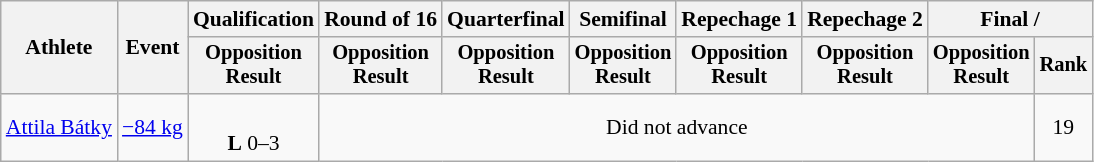<table class="wikitable" style="font-size:90%">
<tr>
<th rowspan="2">Athlete</th>
<th rowspan="2">Event</th>
<th>Qualification</th>
<th>Round of 16</th>
<th>Quarterfinal</th>
<th>Semifinal</th>
<th>Repechage 1</th>
<th>Repechage 2</th>
<th colspan=2>Final / </th>
</tr>
<tr style="font-size: 95%">
<th>Opposition<br>Result</th>
<th>Opposition<br>Result</th>
<th>Opposition<br>Result</th>
<th>Opposition<br>Result</th>
<th>Opposition<br>Result</th>
<th>Opposition<br>Result</th>
<th>Opposition<br>Result</th>
<th>Rank</th>
</tr>
<tr align=center>
<td align=left><a href='#'>Attila Bátky</a></td>
<td align=left><a href='#'>−84 kg</a></td>
<td><br><strong>L</strong> 0–3 <sup></sup></td>
<td colspan=6>Did not advance</td>
<td>19</td>
</tr>
</table>
